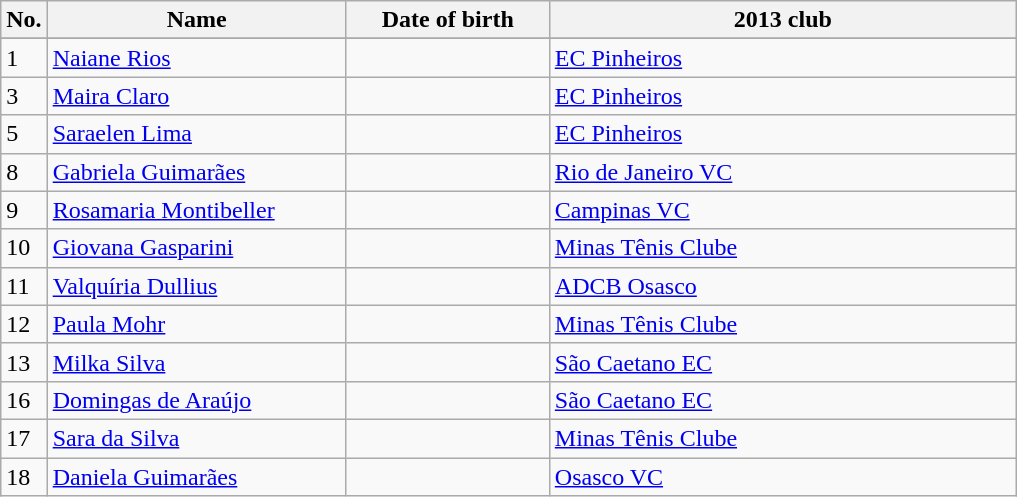<table class=wikitable sortable style=font-size:100%; text-align:center;>
<tr>
<th>No.</th>
<th style=width:12em>Name</th>
<th style=width:8em>Date of birth</th>
<th style=width:19em>2013 club</th>
</tr>
<tr>
</tr>
<tr ||>
</tr>
<tr>
<td>1</td>
<td><a href='#'>Naiane Rios</a></td>
<td></td>
<td> <a href='#'>EC Pinheiros</a></td>
</tr>
<tr>
<td>3</td>
<td><a href='#'>Maira Claro</a></td>
<td></td>
<td> <a href='#'>EC Pinheiros</a></td>
</tr>
<tr>
<td>5</td>
<td><a href='#'>Saraelen Lima</a></td>
<td></td>
<td> <a href='#'>EC Pinheiros</a></td>
</tr>
<tr>
<td>8</td>
<td><a href='#'>Gabriela Guimarães</a></td>
<td></td>
<td> <a href='#'>Rio de Janeiro VC</a></td>
</tr>
<tr>
<td>9</td>
<td><a href='#'>Rosamaria Montibeller </a></td>
<td></td>
<td> <a href='#'>Campinas VC</a></td>
</tr>
<tr>
<td>10</td>
<td><a href='#'>Giovana Gasparini</a></td>
<td></td>
<td> <a href='#'>Minas Tênis Clube</a></td>
</tr>
<tr>
<td>11</td>
<td><a href='#'>Valquíria Dullius</a></td>
<td></td>
<td> <a href='#'>ADCB Osasco</a></td>
</tr>
<tr>
<td>12</td>
<td><a href='#'>Paula Mohr</a></td>
<td></td>
<td> <a href='#'>Minas Tênis Clube</a></td>
</tr>
<tr>
<td>13</td>
<td><a href='#'>Milka Silva</a></td>
<td></td>
<td> <a href='#'>São Caetano EC</a></td>
</tr>
<tr>
<td>16</td>
<td><a href='#'>Domingas de Araújo</a></td>
<td></td>
<td> <a href='#'>São Caetano EC</a></td>
</tr>
<tr>
<td>17</td>
<td><a href='#'>Sara da Silva</a></td>
<td></td>
<td> <a href='#'>Minas Tênis Clube</a></td>
</tr>
<tr>
<td>18</td>
<td><a href='#'>Daniela Guimarães</a></td>
<td></td>
<td> <a href='#'>Osasco VC</a></td>
</tr>
</table>
